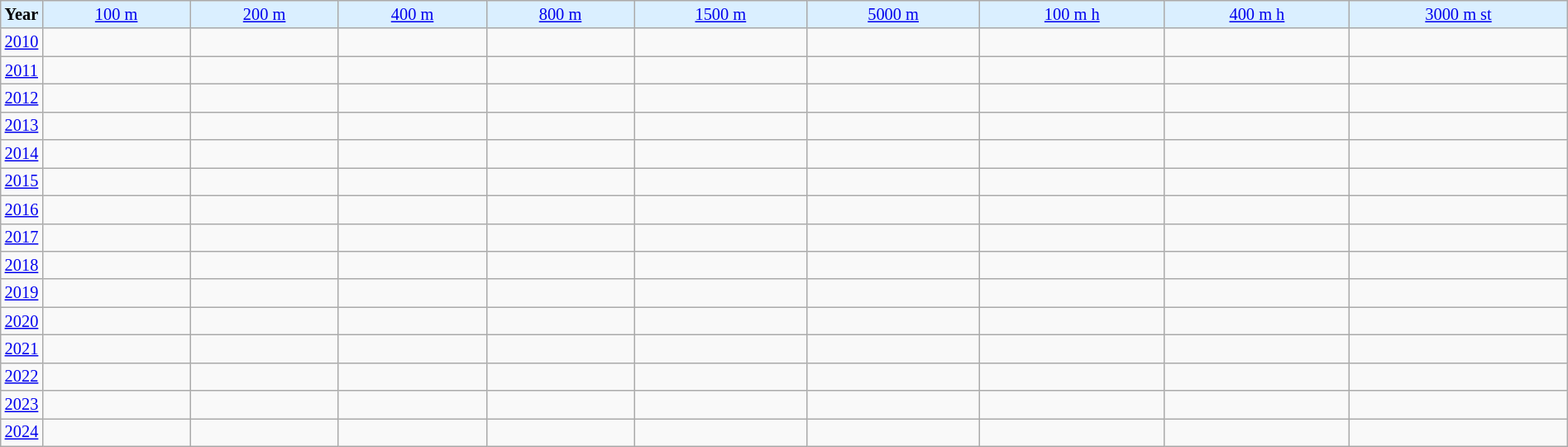<table class="wikitable" style="font-size:85%; text-align:center;" width="100%">
<tr style="text-align:center;background-color:#DAEFFF">
<td width=25px><strong>Year</strong></td>
<td><a href='#'>100 m</a></td>
<td><a href='#'>200 m</a></td>
<td><a href='#'>400 m</a></td>
<td><a href='#'>800 m</a></td>
<td><a href='#'>1500 m</a></td>
<td><a href='#'>5000 m</a></td>
<td><a href='#'>100 m h</a></td>
<td><a href='#'>400 m h</a></td>
<td><a href='#'>3000 m st</a></td>
</tr>
<tr>
<td><a href='#'>2010</a></td>
<td> </td>
<td> </td>
<td></td>
<td></td>
<td></td>
<td> </td>
<td></td>
<td> </td>
<td> </td>
</tr>
<tr>
<td><a href='#'>2011</a></td>
<td> </td>
<td></td>
<td> </td>
<td></td>
<td></td>
<td> </td>
<td></td>
<td> </td>
<td> </td>
</tr>
<tr>
<td><a href='#'>2012</a></td>
<td> </td>
<td></td>
<td> </td>
<td></td>
<td> </td>
<td> </td>
<td> </td>
<td> </td>
<td> </td>
</tr>
<tr>
<td><a href='#'>2013</a></td>
<td> </td>
<td></td>
<td> </td>
<td> </td>
<td> </td>
<td></td>
<td> </td>
<td> </td>
<td> </td>
</tr>
<tr>
<td><a href='#'>2014</a></td>
<td></td>
<td> </td>
<td></td>
<td> </td>
<td></td>
<td></td>
<td> </td>
<td> </td>
<td></td>
</tr>
<tr>
<td><a href='#'>2015</a></td>
<td> </td>
<td> </td>
<td></td>
<td> </td>
<td> </td>
<td></td>
<td> </td>
<td> </td>
<td></td>
</tr>
<tr>
<td><a href='#'>2016</a></td>
<td> </td>
<td></td>
<td></td>
<td> </td>
<td>  </td>
<td></td>
<td></td>
<td></td>
<td> </td>
</tr>
<tr>
<td><a href='#'>2017</a></td>
<td> </td>
<td> </td>
<td></td>
<td> </td>
<td> </td>
<td> </td>
<td></td>
<td> </td>
<td> </td>
</tr>
<tr>
<td><a href='#'>2018</a></td>
<td></td>
<td> </td>
<td> </td>
<td> </td>
<td> </td>
<td> </td>
<td></td>
<td> </td>
<td> </td>
</tr>
<tr>
<td><a href='#'>2019</a></td>
<td></td>
<td> </td>
<td> </td>
<td></td>
<td> </td>
<td></td>
<td></td>
<td></td>
<td> </td>
</tr>
<tr>
<td><a href='#'>2020</a></td>
<td></td>
<td></td>
<td></td>
<td></td>
<td></td>
<td></td>
<td></td>
<td></td>
<td></td>
</tr>
<tr>
<td><a href='#'>2021</a></td>
<td> </td>
<td></td>
<td></td>
<td> </td>
<td> </td>
<td></td>
<td> </td>
<td> </td>
<td></td>
</tr>
<tr>
<td><a href='#'>2022</a></td>
<td> </td>
<td> </td>
<td> </td>
<td> </td>
<td> </td>
<td> </td>
<td> </td>
<td> </td>
<td></td>
</tr>
<tr>
<td><a href='#'>2023</a></td>
<td></td>
<td> </td>
<td> </td>
<td> </td>
<td> </td>
<td></td>
<td> </td>
<td> </td>
<td></td>
</tr>
<tr>
<td><a href='#'>2024</a></td>
<td></td>
<td></td>
<td> </td>
<td> </td>
<td> </td>
<td> </td>
<td></td>
<td> </td>
<td></td>
</tr>
</table>
